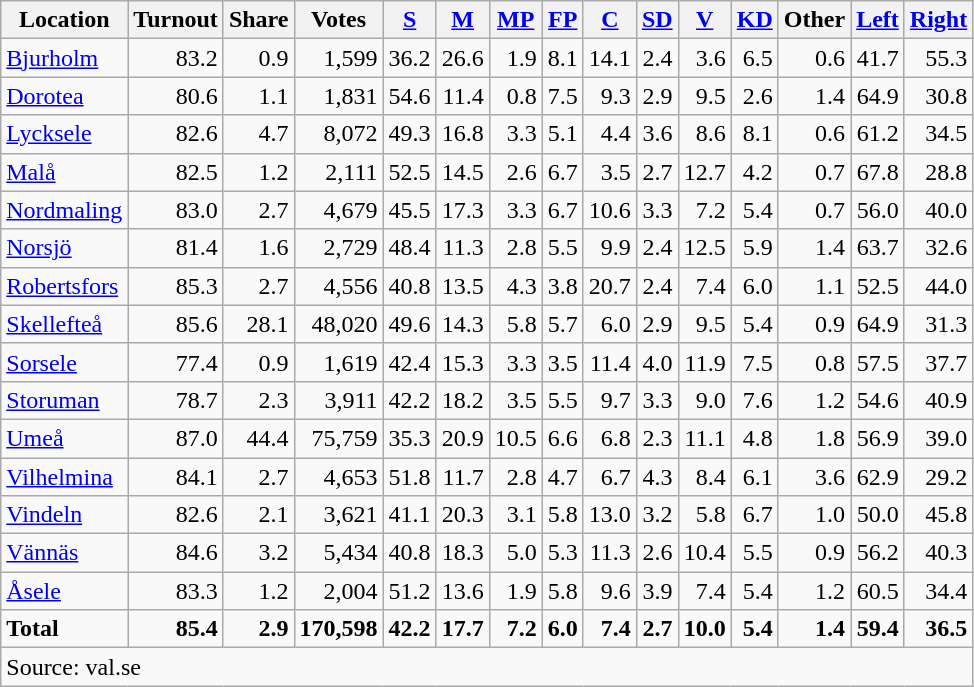<table class="wikitable sortable" style=text-align:right>
<tr>
<th>Location</th>
<th>Turnout</th>
<th>Share</th>
<th>Votes</th>
<th><a href='#'>S</a></th>
<th><a href='#'>M</a></th>
<th><a href='#'>MP</a></th>
<th><a href='#'>FP</a></th>
<th><a href='#'>C</a></th>
<th><a href='#'>SD</a></th>
<th><a href='#'>V</a></th>
<th><a href='#'>KD</a></th>
<th>Other</th>
<th><a href='#'>Left</a></th>
<th><a href='#'>Right</a></th>
</tr>
<tr>
<td align=left><a href='#'>Bjurholm</a></td>
<td>83.2</td>
<td>0.9</td>
<td>1,599</td>
<td>36.2</td>
<td>26.6</td>
<td>1.9</td>
<td>8.1</td>
<td>14.1</td>
<td>2.4</td>
<td>3.6</td>
<td>6.5</td>
<td>0.6</td>
<td>41.7</td>
<td>55.3</td>
</tr>
<tr>
<td align=left><a href='#'>Dorotea</a></td>
<td>80.6</td>
<td>1.1</td>
<td>1,831</td>
<td>54.6</td>
<td>11.4</td>
<td>0.8</td>
<td>7.5</td>
<td>9.3</td>
<td>2.9</td>
<td>9.5</td>
<td>2.6</td>
<td>1.4</td>
<td>64.9</td>
<td>30.8</td>
</tr>
<tr>
<td align=left><a href='#'>Lycksele</a></td>
<td>82.6</td>
<td>4.7</td>
<td>8,072</td>
<td>49.3</td>
<td>16.8</td>
<td>3.3</td>
<td>5.1</td>
<td>4.4</td>
<td>3.6</td>
<td>8.6</td>
<td>8.1</td>
<td>0.6</td>
<td>61.2</td>
<td>34.5</td>
</tr>
<tr>
<td align=left><a href='#'>Malå</a></td>
<td>82.5</td>
<td>1.2</td>
<td>2,111</td>
<td>52.5</td>
<td>14.5</td>
<td>2.6</td>
<td>6.7</td>
<td>3.5</td>
<td>2.7</td>
<td>12.7</td>
<td>4.2</td>
<td>0.7</td>
<td>67.8</td>
<td>28.8</td>
</tr>
<tr>
<td align=left><a href='#'>Nordmaling</a></td>
<td>83.0</td>
<td>2.7</td>
<td>4,679</td>
<td>45.5</td>
<td>17.3</td>
<td>3.3</td>
<td>6.7</td>
<td>10.6</td>
<td>3.3</td>
<td>7.2</td>
<td>5.4</td>
<td>0.7</td>
<td>56.0</td>
<td>40.0</td>
</tr>
<tr>
<td align=left><a href='#'>Norsjö</a></td>
<td>81.4</td>
<td>1.6</td>
<td>2,729</td>
<td>48.4</td>
<td>11.3</td>
<td>2.8</td>
<td>5.5</td>
<td>9.9</td>
<td>2.4</td>
<td>12.5</td>
<td>5.9</td>
<td>1.4</td>
<td>63.7</td>
<td>32.6</td>
</tr>
<tr>
<td align=left><a href='#'>Robertsfors</a></td>
<td>85.3</td>
<td>2.7</td>
<td>4,556</td>
<td>40.8</td>
<td>13.5</td>
<td>4.3</td>
<td>3.8</td>
<td>20.7</td>
<td>2.4</td>
<td>7.4</td>
<td>6.0</td>
<td>1.1</td>
<td>52.5</td>
<td>44.0</td>
</tr>
<tr>
<td align=left><a href='#'>Skellefteå</a></td>
<td>85.6</td>
<td>28.1</td>
<td>48,020</td>
<td>49.6</td>
<td>14.3</td>
<td>5.8</td>
<td>5.7</td>
<td>6.0</td>
<td>2.9</td>
<td>9.5</td>
<td>5.4</td>
<td>0.9</td>
<td>64.9</td>
<td>31.3</td>
</tr>
<tr>
<td align=left><a href='#'>Sorsele</a></td>
<td>77.4</td>
<td>0.9</td>
<td>1,619</td>
<td>42.4</td>
<td>15.3</td>
<td>3.3</td>
<td>3.5</td>
<td>11.4</td>
<td>4.0</td>
<td>11.9</td>
<td>7.5</td>
<td>0.8</td>
<td>57.5</td>
<td>37.7</td>
</tr>
<tr>
<td align=left><a href='#'>Storuman</a></td>
<td>78.7</td>
<td>2.3</td>
<td>3,911</td>
<td>42.2</td>
<td>18.2</td>
<td>3.5</td>
<td>5.5</td>
<td>9.7</td>
<td>3.3</td>
<td>9.0</td>
<td>7.6</td>
<td>1.2</td>
<td>54.6</td>
<td>40.9</td>
</tr>
<tr>
<td align=left><a href='#'>Umeå</a></td>
<td>87.0</td>
<td>44.4</td>
<td>75,759</td>
<td>35.3</td>
<td>20.9</td>
<td>10.5</td>
<td>6.6</td>
<td>6.8</td>
<td>2.3</td>
<td>11.1</td>
<td>4.8</td>
<td>1.8</td>
<td>56.9</td>
<td>39.0</td>
</tr>
<tr>
<td align=left><a href='#'>Vilhelmina</a></td>
<td>84.1</td>
<td>2.7</td>
<td>4,653</td>
<td>51.8</td>
<td>11.7</td>
<td>2.8</td>
<td>4.7</td>
<td>6.7</td>
<td>4.3</td>
<td>8.4</td>
<td>6.1</td>
<td>3.6</td>
<td>62.9</td>
<td>29.2</td>
</tr>
<tr>
<td align=left><a href='#'>Vindeln</a></td>
<td>82.6</td>
<td>2.1</td>
<td>3,621</td>
<td>41.1</td>
<td>20.3</td>
<td>3.1</td>
<td>5.8</td>
<td>13.0</td>
<td>3.2</td>
<td>5.8</td>
<td>6.7</td>
<td>1.0</td>
<td>50.0</td>
<td>45.8</td>
</tr>
<tr>
<td align=left><a href='#'>Vännäs</a></td>
<td>84.6</td>
<td>3.2</td>
<td>5,434</td>
<td>40.8</td>
<td>18.3</td>
<td>5.0</td>
<td>5.3</td>
<td>11.3</td>
<td>2.6</td>
<td>10.4</td>
<td>5.5</td>
<td>0.9</td>
<td>56.2</td>
<td>40.3</td>
</tr>
<tr>
<td align=left><a href='#'>Åsele</a></td>
<td>83.3</td>
<td>1.2</td>
<td>2,004</td>
<td>51.2</td>
<td>13.6</td>
<td>1.9</td>
<td>5.8</td>
<td>9.6</td>
<td>3.9</td>
<td>7.4</td>
<td>5.4</td>
<td>1.2</td>
<td>60.5</td>
<td>34.4</td>
</tr>
<tr>
<td align=left><strong>Total</strong></td>
<td><strong>85.4</strong></td>
<td><strong>2.9</strong></td>
<td><strong>170,598</strong></td>
<td><strong>42.2</strong></td>
<td><strong>17.7</strong></td>
<td><strong>7.2</strong></td>
<td><strong>6.0</strong></td>
<td><strong>7.4</strong></td>
<td><strong>2.7</strong></td>
<td><strong>10.0</strong></td>
<td><strong>5.4</strong></td>
<td><strong>1.4</strong></td>
<td><strong>59.4</strong></td>
<td><strong>36.5</strong></td>
</tr>
<tr>
<td align=left colspan=15>Source: val.se </td>
</tr>
</table>
